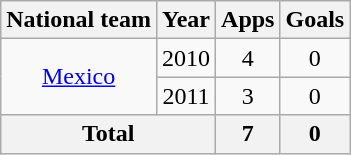<table class="wikitable" style="text-align: center;">
<tr>
<th>National team</th>
<th>Year</th>
<th>Apps</th>
<th>Goals</th>
</tr>
<tr>
<td rowspan="2" valign="center"><a href='#'>Mexico</a></td>
<td>2010</td>
<td>4</td>
<td>0</td>
</tr>
<tr>
<td>2011</td>
<td>3</td>
<td>0</td>
</tr>
<tr>
<th colspan="2">Total</th>
<th>7</th>
<th>0</th>
</tr>
</table>
